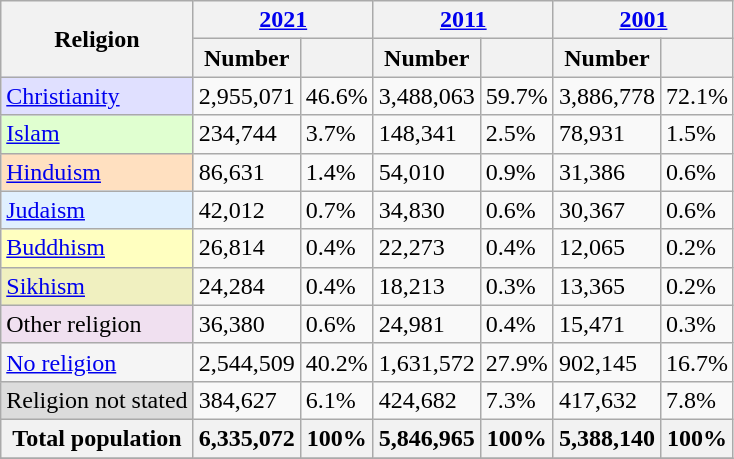<table class="wikitable sortable">
<tr>
<th rowspan="2">Religion</th>
<th colspan="2"><a href='#'>2021</a></th>
<th colspan="2"><a href='#'>2011</a></th>
<th colspan="2"><a href='#'>2001</a></th>
</tr>
<tr>
<th>Number</th>
<th></th>
<th>Number</th>
<th></th>
<th>Number</th>
<th></th>
</tr>
<tr>
<td style="background:#E0E0FF;"><a href='#'>Christianity</a></td>
<td>2,955,071</td>
<td>46.6%</td>
<td>3,488,063</td>
<td>59.7%</td>
<td>3,886,778</td>
<td>72.1%</td>
</tr>
<tr>
<td style="background:#E0FFD0;"><a href='#'>Islam</a></td>
<td>234,744</td>
<td>3.7%</td>
<td>148,341</td>
<td>2.5%</td>
<td>78,931</td>
<td>1.5%</td>
</tr>
<tr>
<td style="background:#FFE0C0;"><a href='#'>Hinduism</a></td>
<td>86,631</td>
<td>1.4%</td>
<td>54,010</td>
<td>0.9%</td>
<td>31,386</td>
<td>0.6%</td>
</tr>
<tr>
<td style="background:#E0F0FF;"><a href='#'>Judaism</a></td>
<td>42,012</td>
<td>0.7%</td>
<td>34,830</td>
<td>0.6%</td>
<td>30,367</td>
<td>0.6%</td>
</tr>
<tr>
<td style="background:#FFFFC0;"><a href='#'>Buddhism</a></td>
<td>26,814</td>
<td>0.4%</td>
<td>22,273</td>
<td>0.4%</td>
<td>12,065</td>
<td>0.2%</td>
</tr>
<tr>
<td style="background:#F0F0C0;"><a href='#'>Sikhism</a></td>
<td>24,284</td>
<td>0.4%</td>
<td>18,213</td>
<td>0.3%</td>
<td>13,365</td>
<td>0.2%</td>
</tr>
<tr>
<td style="background:#F0E0F0;">Other religion</td>
<td>36,380</td>
<td>0.6%</td>
<td>24,981</td>
<td>0.4%</td>
<td>15,471</td>
<td>0.3%</td>
</tr>
<tr>
<td style="background:#F5F5F5;"><a href='#'>No religion</a></td>
<td>2,544,509</td>
<td>40.2%</td>
<td>1,631,572</td>
<td>27.9%</td>
<td>902,145</td>
<td>16.7%</td>
</tr>
<tr>
<td style="background:#DCDCDC;">Religion not stated</td>
<td>384,627</td>
<td>6.1%</td>
<td>424,682</td>
<td>7.3%</td>
<td>417,632</td>
<td>7.8%</td>
</tr>
<tr>
<th>Total population</th>
<th><strong>6,335,072</strong></th>
<th><strong>100%</strong></th>
<th><strong>5,846,965</strong></th>
<th><strong>100%</strong></th>
<th><strong>5,388,140</strong></th>
<th><strong>100%</strong></th>
</tr>
<tr>
</tr>
</table>
